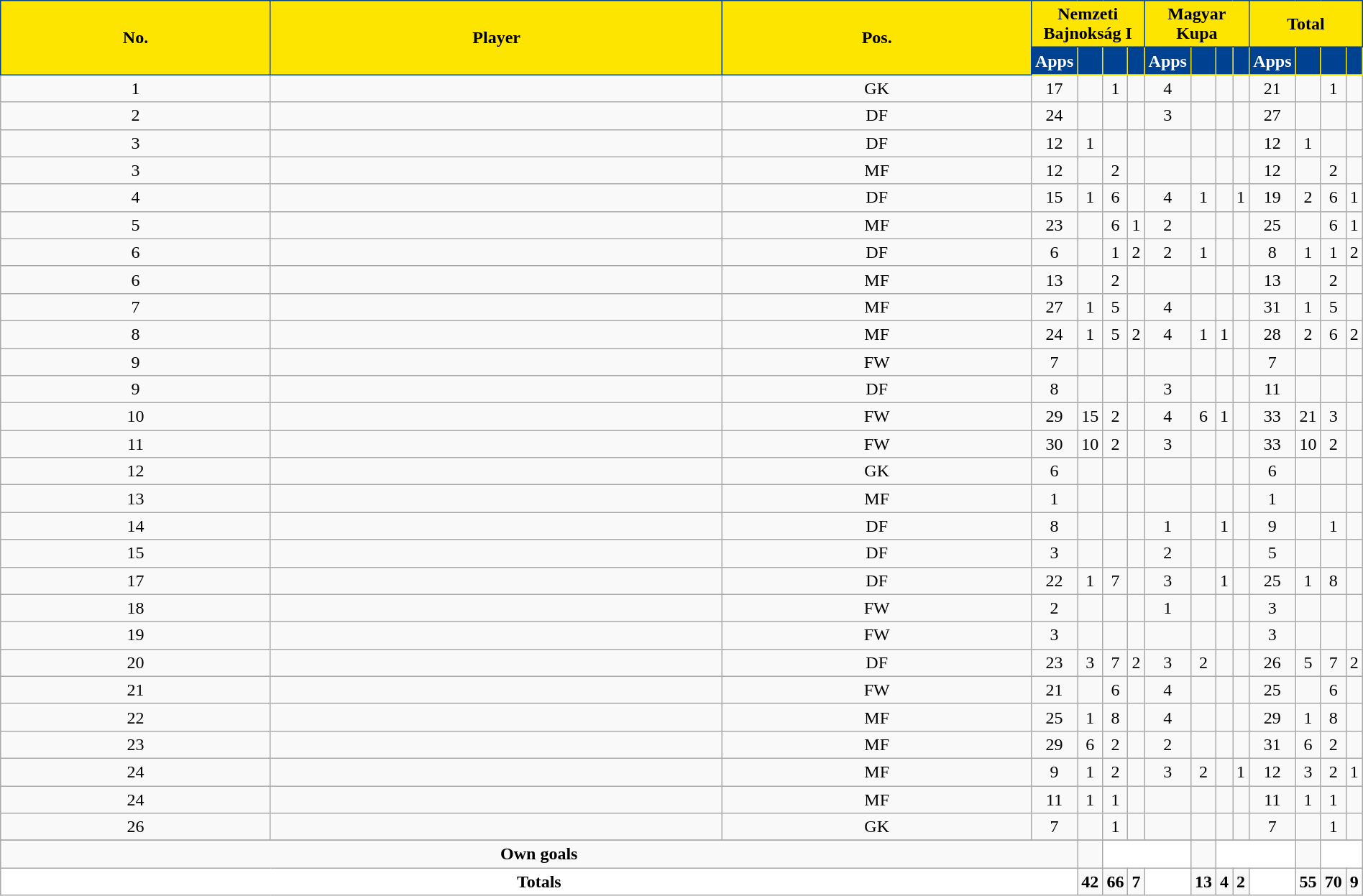<table class="wikitable sortable alternance" style="text-align:center;width:100%">
<tr>
<th rowspan="2" style="background-color:#FDE500;color:black;border:1px solid #004292";width:5px">No.</th>
<th rowspan="2" style="background-color:#FDE500;color:black;border:1px solid #004292";width:180px">Player</th>
<th rowspan="2" style="background-color:#FDE500;color:black;border:1px solid #004292";width:5px">Pos.</th>
<th colspan="4" style="background-color:#FDE500;color:black;border:1px solid #004292">Nemzeti Bajnokság I</th>
<th colspan="4" style="background-color:#FDE500;color:black;border:1px solid #004292">Magyar Kupa</th>
<th colspan="4" style="background-color:#FDE500;color:black;border:1px solid #004292">Total</th>
</tr>
<tr style="text-align:center">
<th width="4" style="background-color:#004292;color:white;border:1px solid #FDE500">Apps</th>
<th width="4" style="background-color:#004292;color:white;border:1px solid #FDE500"></th>
<th width="4" style="background-color:#004292;color:white;border:1px solid #FDE500"></th>
<th width="4" style="background-color:#004292;color:white;border:1px solid #FDE500"></th>
<th width="4" style="background-color:#004292;color:white;border:1px solid #FDE500">Apps</th>
<th width="4" style="background-color:#004292;color:white;border:1px solid #FDE500"></th>
<th width="4" style="background-color:#004292;color:white;border:1px solid #FDE500"></th>
<th width="4" style="background-color:#004292;color:white;border:1px solid #FDE500"></th>
<th width="4" style="background-color:#004292;color:white;border:1px solid #FDE500">Apps</th>
<th width="4" style="background-color:#004292;color:white;border:1px solid #FDE500"></th>
<th width="4" style="background-color:#004292;color:white;border:1px solid #FDE500"></th>
<th width="4" style="background-color:#004292;color:white;border:1px solid #FDE500"></th>
</tr>
<tr>
<td>1</td>
<td> </td>
<td>GK</td>
<td>17</td>
<td></td>
<td>1</td>
<td></td>
<td>4</td>
<td></td>
<td></td>
<td></td>
<td>21</td>
<td></td>
<td>1</td>
<td></td>
</tr>
<tr>
<td>2</td>
<td> </td>
<td>DF</td>
<td>24</td>
<td></td>
<td></td>
<td></td>
<td>3</td>
<td></td>
<td></td>
<td></td>
<td>27</td>
<td></td>
<td></td>
<td></td>
</tr>
<tr>
<td>3</td>
<td> </td>
<td>DF</td>
<td>12</td>
<td>1</td>
<td></td>
<td></td>
<td></td>
<td></td>
<td></td>
<td></td>
<td>12</td>
<td>1</td>
<td></td>
<td></td>
</tr>
<tr>
<td>3</td>
<td> </td>
<td>MF</td>
<td>12</td>
<td></td>
<td>2</td>
<td></td>
<td></td>
<td></td>
<td></td>
<td></td>
<td>12</td>
<td></td>
<td>2</td>
<td></td>
</tr>
<tr>
<td>4</td>
<td> </td>
<td>DF</td>
<td>15</td>
<td>1</td>
<td>6</td>
<td></td>
<td>4</td>
<td>1</td>
<td></td>
<td>1</td>
<td>19</td>
<td>2</td>
<td>6</td>
<td>1</td>
</tr>
<tr>
<td>5</td>
<td> </td>
<td>MF</td>
<td>23</td>
<td></td>
<td>6</td>
<td>1</td>
<td>2</td>
<td></td>
<td></td>
<td></td>
<td>25</td>
<td></td>
<td>6</td>
<td>1</td>
</tr>
<tr>
<td>6</td>
<td> </td>
<td>DF</td>
<td>6</td>
<td></td>
<td>1</td>
<td>2</td>
<td>2</td>
<td>1</td>
<td></td>
<td></td>
<td>8</td>
<td>1</td>
<td>1</td>
<td>2</td>
</tr>
<tr>
<td>6</td>
<td> </td>
<td>MF</td>
<td>13</td>
<td></td>
<td>2</td>
<td></td>
<td></td>
<td></td>
<td></td>
<td></td>
<td>13</td>
<td></td>
<td>2</td>
<td></td>
</tr>
<tr>
<td>7</td>
<td> </td>
<td>MF</td>
<td>27</td>
<td>1</td>
<td>5</td>
<td></td>
<td>4</td>
<td></td>
<td></td>
<td></td>
<td>31</td>
<td>1</td>
<td>5</td>
<td></td>
</tr>
<tr>
<td>8</td>
<td> </td>
<td>MF</td>
<td>24</td>
<td>1</td>
<td>5</td>
<td>2</td>
<td>4</td>
<td>1</td>
<td>1</td>
<td></td>
<td>28</td>
<td>2</td>
<td>6</td>
<td>2</td>
</tr>
<tr>
<td>9</td>
<td> </td>
<td>FW</td>
<td>7</td>
<td></td>
<td></td>
<td></td>
<td></td>
<td></td>
<td></td>
<td></td>
<td>7</td>
<td></td>
<td></td>
<td></td>
</tr>
<tr>
<td>9</td>
<td> </td>
<td>DF</td>
<td>8</td>
<td></td>
<td></td>
<td></td>
<td>3</td>
<td></td>
<td></td>
<td></td>
<td>11</td>
<td></td>
<td></td>
<td></td>
</tr>
<tr>
<td>10</td>
<td> </td>
<td>FW</td>
<td>29</td>
<td>15</td>
<td>2</td>
<td></td>
<td>4</td>
<td>6</td>
<td>1</td>
<td></td>
<td>33</td>
<td>21</td>
<td>3</td>
<td></td>
</tr>
<tr>
<td>11</td>
<td> </td>
<td>FW</td>
<td>30</td>
<td>10</td>
<td>2</td>
<td></td>
<td>3</td>
<td></td>
<td></td>
<td></td>
<td>33</td>
<td>10</td>
<td>2</td>
<td></td>
</tr>
<tr>
<td>12</td>
<td> </td>
<td>GK</td>
<td>6</td>
<td></td>
<td></td>
<td></td>
<td></td>
<td></td>
<td></td>
<td></td>
<td>6</td>
<td></td>
<td></td>
<td></td>
</tr>
<tr>
<td>13</td>
<td> </td>
<td>MF</td>
<td>1</td>
<td></td>
<td></td>
<td></td>
<td></td>
<td></td>
<td></td>
<td></td>
<td>1</td>
<td></td>
<td></td>
<td></td>
</tr>
<tr>
<td>14</td>
<td> </td>
<td>DF</td>
<td>8</td>
<td></td>
<td></td>
<td></td>
<td>1</td>
<td></td>
<td>1</td>
<td></td>
<td>9</td>
<td></td>
<td>1</td>
<td></td>
</tr>
<tr>
<td>15</td>
<td> </td>
<td>DF</td>
<td>3</td>
<td></td>
<td></td>
<td></td>
<td>2</td>
<td></td>
<td></td>
<td></td>
<td>5</td>
<td></td>
<td></td>
<td></td>
</tr>
<tr>
<td>17</td>
<td> </td>
<td>DF</td>
<td>22</td>
<td>1</td>
<td>7</td>
<td></td>
<td>3</td>
<td></td>
<td>1</td>
<td></td>
<td>25</td>
<td>1</td>
<td>8</td>
<td></td>
</tr>
<tr>
<td>18</td>
<td> </td>
<td>FW</td>
<td>2</td>
<td></td>
<td></td>
<td></td>
<td>1</td>
<td></td>
<td></td>
<td></td>
<td>3</td>
<td></td>
<td></td>
<td></td>
</tr>
<tr>
<td>19</td>
<td> </td>
<td>FW</td>
<td>3</td>
<td></td>
<td></td>
<td></td>
<td></td>
<td></td>
<td></td>
<td></td>
<td>3</td>
<td></td>
<td></td>
<td></td>
</tr>
<tr>
<td>20</td>
<td> </td>
<td>DF</td>
<td>23</td>
<td>3</td>
<td>7</td>
<td>2</td>
<td>3</td>
<td>2</td>
<td></td>
<td></td>
<td>26</td>
<td>5</td>
<td>7</td>
<td>2</td>
</tr>
<tr>
<td>21</td>
<td> </td>
<td>FW</td>
<td>21</td>
<td></td>
<td>6</td>
<td></td>
<td>4</td>
<td></td>
<td></td>
<td></td>
<td>25</td>
<td></td>
<td>6</td>
<td></td>
</tr>
<tr>
<td>22</td>
<td> </td>
<td>MF</td>
<td>25</td>
<td>1</td>
<td>8</td>
<td></td>
<td>4</td>
<td></td>
<td></td>
<td></td>
<td>29</td>
<td>1</td>
<td>8</td>
<td></td>
</tr>
<tr>
<td>23</td>
<td> </td>
<td>MF</td>
<td>29</td>
<td>6</td>
<td>2</td>
<td></td>
<td>2</td>
<td></td>
<td></td>
<td></td>
<td>31</td>
<td>6</td>
<td>2</td>
<td></td>
</tr>
<tr>
<td>24</td>
<td> </td>
<td>MF</td>
<td>9</td>
<td>1</td>
<td>2</td>
<td></td>
<td>3</td>
<td>2</td>
<td></td>
<td>1</td>
<td>12</td>
<td>3</td>
<td>2</td>
<td>1</td>
</tr>
<tr>
<td>24</td>
<td> </td>
<td>MF</td>
<td>11</td>
<td>1</td>
<td>1</td>
<td></td>
<td></td>
<td></td>
<td></td>
<td></td>
<td>11</td>
<td>1</td>
<td>1</td>
<td></td>
</tr>
<tr>
<td>26</td>
<td> </td>
<td>GK</td>
<td>7</td>
<td></td>
<td>1</td>
<td></td>
<td></td>
<td></td>
<td></td>
<td></td>
<td>7</td>
<td></td>
<td>1</td>
<td></td>
</tr>
<tr>
</tr>
<tr class="sortbottom">
<td colspan="4"><strong>Own goals</strong></td>
<td></td>
<td colspan="3" style="background:white;text-align:center"></td>
<td></td>
<td colspan="3" style="background:white;text-align:center"></td>
<td></td>
<td colspan="2" style="background:white;text-align:center"></td>
</tr>
<tr class="sortbottom">
<td colspan="4" style="background:white;text-align:center"><strong>Totals</strong></td>
<td><strong>42</strong></td>
<td><strong>66</strong></td>
<td><strong>7</strong></td>
<td rowspan="3" style="background:white;text-align:center"></td>
<td><strong>13</strong></td>
<td><strong>4</strong></td>
<td><strong>2</strong></td>
<td rowspan="3" style="background:white;text-align:center"></td>
<td><strong>55</strong></td>
<td><strong>70</strong></td>
<td><strong>9</strong></td>
</tr>
</table>
